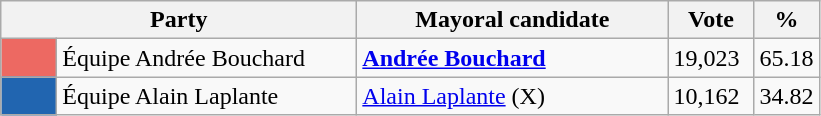<table class="wikitable">
<tr>
<th bgcolor="#DDDDFF" width="230px" colspan="2">Party</th>
<th bgcolor="#DDDDFF" width="200px">Mayoral candidate</th>
<th bgcolor="#DDDDFF" width="50px">Vote</th>
<th bgcolor="#DDDDFF" width="30px">%</th>
</tr>
<tr>
<td bgcolor=#ed6962  width="30px"> </td>
<td>Équipe Andrée Bouchard</td>
<td><strong><a href='#'>Andrée Bouchard</a></strong></td>
<td>19,023</td>
<td>65.18</td>
</tr>
<tr>
<td bgcolor=#2165B0  width="30px"> </td>
<td>Équipe Alain Laplante</td>
<td><a href='#'>Alain Laplante</a> (X)</td>
<td>10,162</td>
<td>34.82</td>
</tr>
</table>
